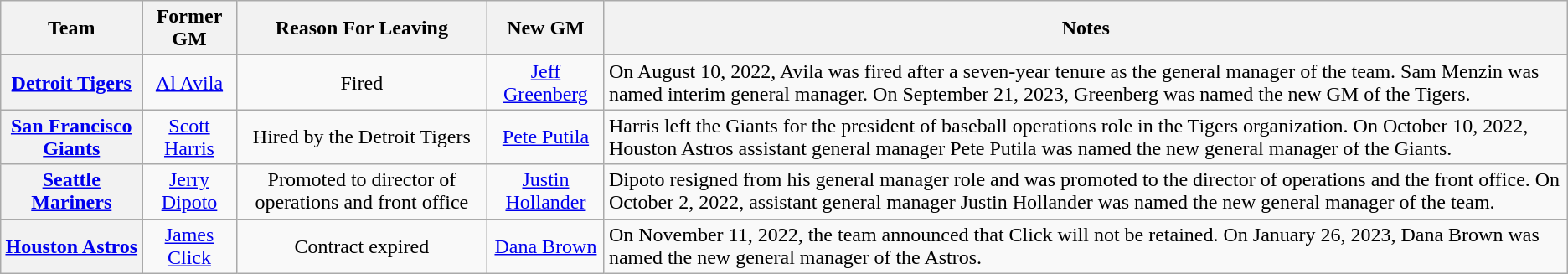<table class="wikitable plainrowheaders" style="text-align:center;">
<tr>
<th scope="col">Team</th>
<th scope="col">Former GM</th>
<th scope="col">Reason For Leaving</th>
<th scope="col">New GM</th>
<th scope="col">Notes</th>
</tr>
<tr>
<th scope="row" style="text-align:center;"><a href='#'>Detroit Tigers</a></th>
<td><a href='#'>Al Avila</a></td>
<td>Fired</td>
<td><a href='#'>Jeff Greenberg</a></td>
<td style="text-align:left;">On August 10, 2022, Avila was fired after a seven-year tenure as the general manager of the team. Sam Menzin was named interim general manager. On September 21, 2023, Greenberg was named the new GM of the Tigers.</td>
</tr>
<tr>
<th scope="row" style="text-align:center;"><a href='#'>San Francisco Giants</a></th>
<td><a href='#'>Scott Harris</a></td>
<td>Hired by the Detroit Tigers</td>
<td><a href='#'>Pete Putila</a></td>
<td style="text-align:left;">Harris left the Giants for the president of baseball operations role in the Tigers organization. On October 10, 2022, Houston Astros assistant general manager Pete Putila was named the new general manager of the Giants.</td>
</tr>
<tr>
<th scope="row" style="text-align:center;"><a href='#'>Seattle Mariners</a></th>
<td><a href='#'>Jerry Dipoto</a></td>
<td>Promoted to director of operations and front office</td>
<td><a href='#'>Justin Hollander</a></td>
<td style="text-align:left;">Dipoto resigned from his general manager role and was promoted to the director of operations and the front office. On October 2, 2022, assistant general manager Justin Hollander was named the new general manager of the team.</td>
</tr>
<tr>
<th scope="row" style="text-align:center;"><a href='#'>Houston Astros</a></th>
<td><a href='#'>James Click</a></td>
<td>Contract expired</td>
<td><a href='#'>Dana Brown</a></td>
<td style="text-align:left;">On November 11, 2022, the team announced that Click will not be retained. On January 26, 2023, Dana Brown was named the new general manager of the Astros.</td>
</tr>
</table>
